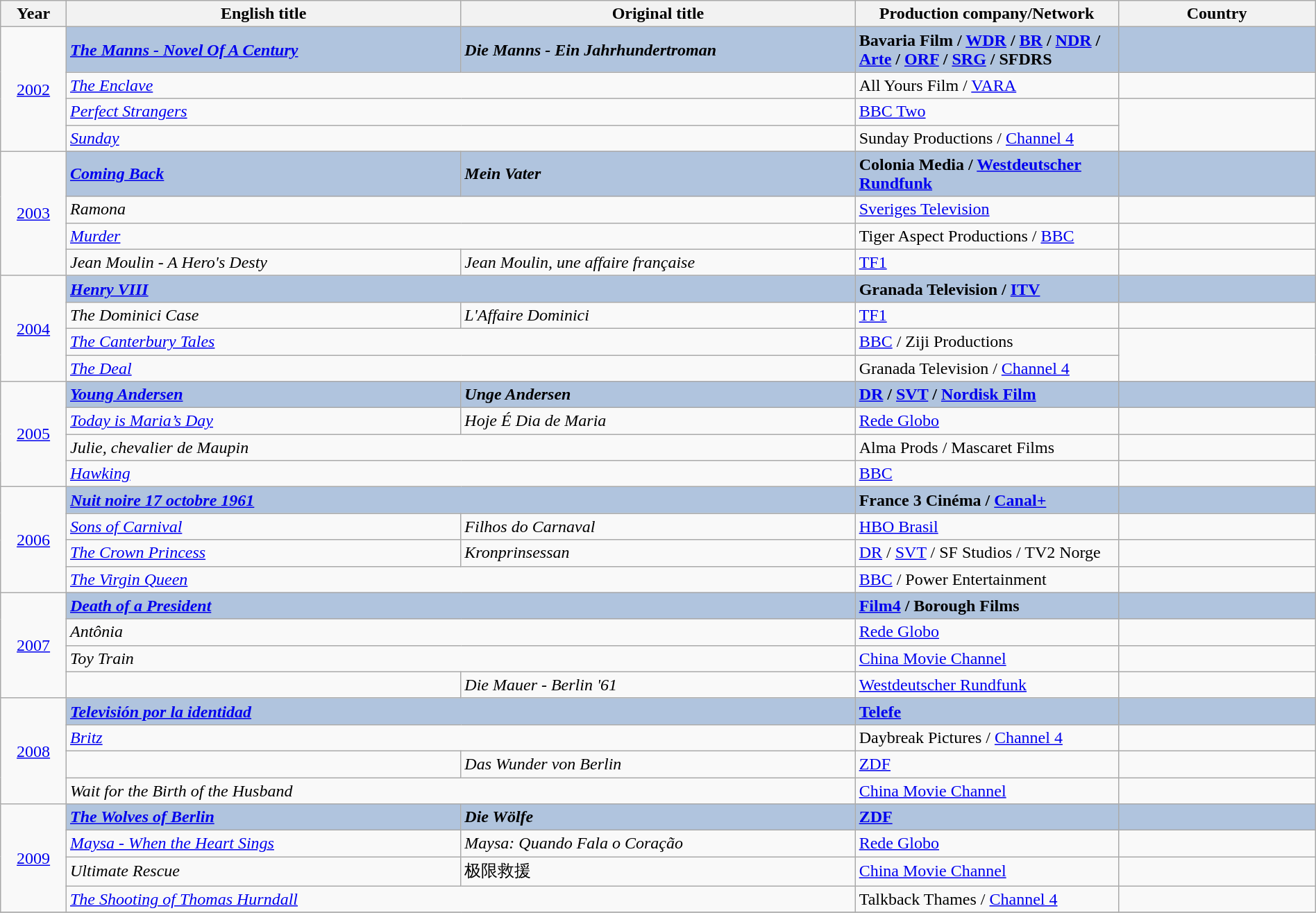<table class="wikitable" width="100%" border="1" cellpadding="5" cellspacing="0">
<tr>
<th width=5%>Year</th>
<th width=30%>English title</th>
<th width=30%>Original title</th>
<th width=20%><strong>Production company/Network</strong></th>
<th width=15%><strong>Country</strong></th>
</tr>
<tr>
<td rowspan="4" style="text-align:center;"><a href='#'>2002</a><br></td>
<td style="background:#B0C4DE;"><strong><em><a href='#'>The Manns - Novel Of A Century</a></em></strong></td>
<td style="background:#B0C4DE;"><strong><em>Die Manns - Ein Jahrhundertroman</em></strong></td>
<td style="background:#B0C4DE;"><strong>Bavaria Film / <a href='#'>WDR</a> / <a href='#'>BR</a> / <a href='#'>NDR</a> / <a href='#'>Arte</a> / <a href='#'>ORF</a> / <a href='#'>SRG</a> / SFDRS</strong></td>
<td style="background:#B0C4DE;"><strong></strong></td>
</tr>
<tr>
<td colspan="2"><em><a href='#'>The Enclave</a></em></td>
<td>All Yours Film / <a href='#'>VARA</a></td>
<td></td>
</tr>
<tr>
<td colspan="2"><em><a href='#'>Perfect Strangers</a></em></td>
<td><a href='#'>BBC Two</a></td>
<td rowspan="2"></td>
</tr>
<tr>
<td colspan="2"><em><a href='#'>Sunday</a></em></td>
<td>Sunday Productions / <a href='#'>Channel 4</a></td>
</tr>
<tr>
<td rowspan="4" style="text-align:center;"><a href='#'>2003</a><br></td>
<td style="background:#B0C4DE;"><strong><em><a href='#'>Coming Back</a></em></strong></td>
<td style="background:#B0C4DE;"><strong><em>Mein Vater</em></strong></td>
<td style="background:#B0C4DE;"><strong>Colonia Media / <a href='#'>Westdeutscher Rundfunk</a></strong></td>
<td style="background:#B0C4DE;"><strong></strong></td>
</tr>
<tr>
<td colspan="2"><em>Ramona</em></td>
<td><a href='#'>Sveriges Television</a></td>
<td></td>
</tr>
<tr>
<td colspan="2"><em><a href='#'>Murder</a></em></td>
<td>Tiger Aspect Productions / <a href='#'>BBC</a></td>
<td></td>
</tr>
<tr>
<td><em>Jean Moulin - A Hero's Desty</em></td>
<td><em>Jean Moulin, une affaire française</em></td>
<td><a href='#'>TF1</a></td>
<td></td>
</tr>
<tr>
<td rowspan="4" style="text-align:center;"><a href='#'>2004</a><br></td>
<td colspan="2" style="background:#B0C4DE;"><strong><em><a href='#'>Henry VIII</a></em></strong></td>
<td style="background:#B0C4DE;"><strong>Granada Television / <a href='#'>ITV</a></strong></td>
<td style="background:#B0C4DE;"><strong></strong></td>
</tr>
<tr>
<td><em>The Dominici Case</em></td>
<td><em>L'Affaire Dominici</em></td>
<td><a href='#'>TF1</a></td>
<td></td>
</tr>
<tr>
<td colspan="2"><em><a href='#'>The Canterbury Tales</a></em></td>
<td><a href='#'>BBC</a> / Ziji Productions</td>
<td rowspan="2"></td>
</tr>
<tr>
<td colspan="2"><em><a href='#'>The Deal</a></em></td>
<td>Granada Television / <a href='#'>Channel 4</a></td>
</tr>
<tr>
<td rowspan="4" style="text-align:center;"><a href='#'>2005</a><br></td>
<td style="background:#B0C4DE;"><strong><em><a href='#'>Young Andersen</a></em></strong></td>
<td style="background:#B0C4DE;"><strong><em>Unge Andersen</em></strong></td>
<td style="background:#B0C4DE;"><strong><a href='#'>DR</a> / <a href='#'>SVT</a> / <a href='#'>Nordisk Film</a></strong></td>
<td style="background:#B0C4DE;"><strong></strong></td>
</tr>
<tr>
<td><em><a href='#'>Today is Maria’s Day</a></em></td>
<td><em>Hoje É Dia de Maria</em></td>
<td><a href='#'>Rede Globo</a></td>
<td></td>
</tr>
<tr>
<td colspan="2"><em>Julie, chevalier de Maupin</em></td>
<td>Alma Prods / Mascaret Films</td>
<td></td>
</tr>
<tr>
<td colspan="2"><em><a href='#'>Hawking</a></em></td>
<td><a href='#'>BBC</a></td>
<td></td>
</tr>
<tr>
<td rowspan="4" style="text-align:center;"><a href='#'>2006</a><br></td>
<td colspan="2" style="background:#B0C4DE;"><strong><em><a href='#'>Nuit noire 17 octobre 1961</a></em></strong></td>
<td style="background:#B0C4DE;"><strong>France 3 Cinéma / <a href='#'>Canal+</a></strong></td>
<td style="background:#B0C4DE;"><strong></strong></td>
</tr>
<tr>
<td><em><a href='#'>Sons of Carnival</a></em></td>
<td><em>Filhos do Carnaval</em></td>
<td><a href='#'>HBO Brasil</a></td>
<td></td>
</tr>
<tr>
<td><em><a href='#'>The Crown Princess</a></em></td>
<td><em>Kronprinsessan</em></td>
<td><a href='#'>DR</a> / <a href='#'>SVT</a> / SF Studios / TV2 Norge</td>
<td></td>
</tr>
<tr>
<td colspan="2"><em><a href='#'>The Virgin Queen</a></em></td>
<td><a href='#'>BBC</a> / Power Entertainment</td>
<td></td>
</tr>
<tr>
<td rowspan="4" style="text-align:center;"><a href='#'>2007</a><br></td>
<td colspan="2" style="background:#B0C4DE;"><strong><em><a href='#'>Death of a President</a></em></strong></td>
<td style="background:#B0C4DE;"><strong><a href='#'>Film4</a> / Borough Films</strong></td>
<td style="background:#B0C4DE;"><strong></strong></td>
</tr>
<tr>
<td colspan="2"><em>Antônia</em></td>
<td><a href='#'>Rede Globo</a></td>
<td></td>
</tr>
<tr>
<td colspan="2"><em>Toy Train</em></td>
<td><a href='#'>China Movie Channel</a></td>
<td></td>
</tr>
<tr>
<td><em></em></td>
<td><em>Die Mauer - Berlin '61</em></td>
<td><a href='#'>Westdeutscher Rundfunk</a></td>
<td></td>
</tr>
<tr>
<td rowspan="4" style="text-align:center;"><a href='#'>2008</a><br></td>
<td colspan="2" style="background:#B0C4DE;"><strong><em><a href='#'>Televisión por la identidad</a></em></strong></td>
<td style="background:#B0C4DE;"><strong><a href='#'>Telefe</a></strong></td>
<td style="background:#B0C4DE;"><strong></strong></td>
</tr>
<tr>
<td colspan="2"><em><a href='#'>Britz</a></em></td>
<td>Daybreak Pictures / <a href='#'>Channel 4</a></td>
<td></td>
</tr>
<tr>
<td><em></em></td>
<td><em>Das Wunder von Berlin</em></td>
<td><a href='#'>ZDF</a></td>
<td></td>
</tr>
<tr>
<td colspan="2"><em>Wait for the Birth of the Husband</em></td>
<td><a href='#'>China Movie Channel</a></td>
<td></td>
</tr>
<tr>
<td rowspan="4" style="text-align:center;"><a href='#'>2009</a><br></td>
<td style="background:#B0C4DE;"><strong><em><a href='#'>The Wolves of Berlin</a></em></strong></td>
<td style="background:#B0C4DE;"><strong><em>Die Wölfe</em></strong></td>
<td style="background:#B0C4DE;"><strong><a href='#'>ZDF</a></strong></td>
<td style="background:#B0C4DE;"><strong></strong></td>
</tr>
<tr>
<td><em><a href='#'>Maysa - When the Heart Sings</a></em></td>
<td><em>Maysa: Quando Fala o Coração</em></td>
<td><a href='#'>Rede Globo</a></td>
<td></td>
</tr>
<tr>
<td><em>Ultimate Rescue</em></td>
<td>极限救援</td>
<td><a href='#'>China Movie Channel</a></td>
<td></td>
</tr>
<tr>
<td colspan="2"><em><a href='#'>The Shooting of Thomas Hurndall</a></em></td>
<td>Talkback Thames / <a href='#'>Channel 4</a></td>
<td></td>
</tr>
<tr>
</tr>
</table>
